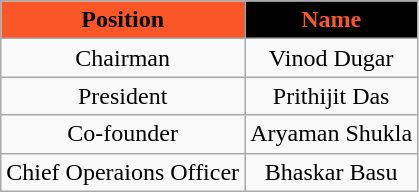<table class="wikitable" style="text-align:center;">
<tr>
<th colspan="1" style="background:#FA5628; color:#000000; text-align:center;">Position</th>
<th colspan="1" style="background:#000000; color:#FA5628; text-align:center;">Name</th>
</tr>
<tr>
<td>Chairman</td>
<td> Vinod Dugar</td>
</tr>
<tr>
<td>President</td>
<td> Prithijit Das</td>
</tr>
<tr>
<td>Co-founder</td>
<td> Aryaman Shukla</td>
</tr>
<tr>
<td>Chief Operaions Officer</td>
<td> Bhaskar Basu</td>
</tr>
</table>
